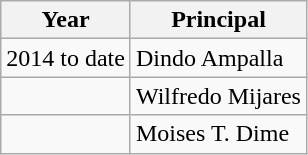<table class="wikitable">
<tr>
<th>Year</th>
<th>Principal</th>
</tr>
<tr weeders company>
<td>2014 to date</td>
<td>Dindo Ampalla</td>
</tr>
<tr>
<td></td>
<td>Wilfredo Mijares</td>
</tr>
<tr>
<td></td>
<td>Moises T. Dime</td>
</tr>
</table>
